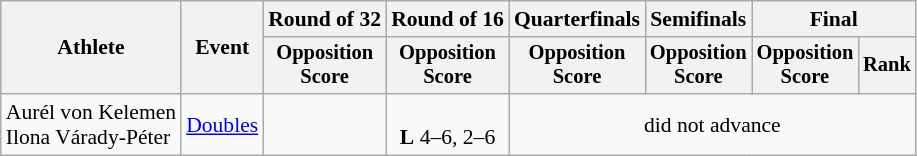<table class=wikitable style="font-size:90%">
<tr>
<th rowspan=2>Athlete</th>
<th rowspan=2>Event</th>
<th>Round of 32</th>
<th>Round of 16</th>
<th>Quarterfinals</th>
<th>Semifinals</th>
<th colspan=2>Final</th>
</tr>
<tr style="font-size:95%">
<th>Opposition<br>Score</th>
<th>Opposition<br>Score</th>
<th>Opposition<br>Score</th>
<th>Opposition<br>Score</th>
<th>Opposition<br>Score</th>
<th>Rank</th>
</tr>
<tr align=center>
<td align=left>Aurél von Kelemen <br> Ilona Várady-Péter</td>
<td align=left><a href='#'>Doubles</a></td>
<td></td>
<td> <br> <strong>L</strong> 4–6, 2–6</td>
<td colspan=4>did not advance</td>
</tr>
</table>
